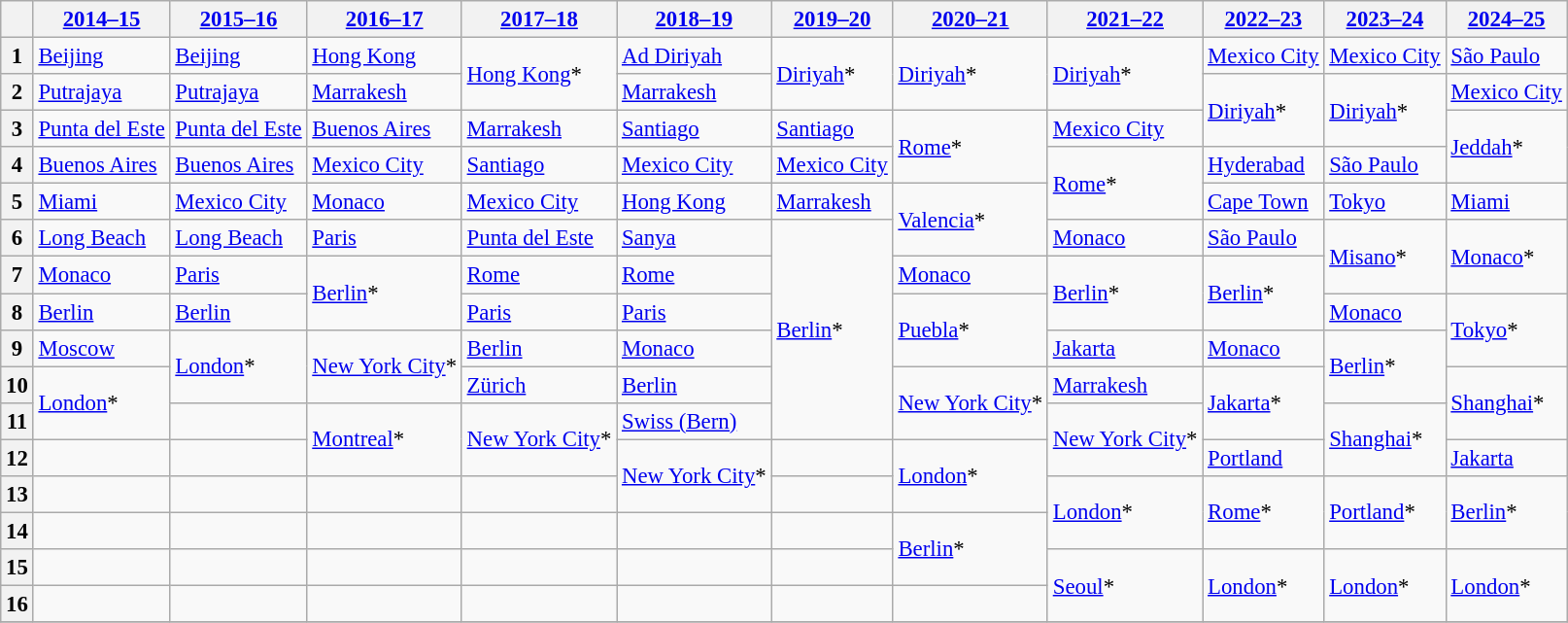<table class="wikitable" style="font-size: 95%; width: auto">
<tr>
<th></th>
<th><a href='#'>2014–15</a></th>
<th><a href='#'>2015–16</a></th>
<th><a href='#'>2016–17</a></th>
<th><a href='#'>2017–18</a></th>
<th><a href='#'>2018–19</a></th>
<th><a href='#'>2019–20</a></th>
<th><a href='#'>2020–21</a></th>
<th><a href='#'>2021–22</a></th>
<th><a href='#'>2022–23</a></th>
<th><a href='#'>2023–24</a></th>
<th><a href='#'>2024–25</a></th>
</tr>
<tr>
<th>1</th>
<td> <a href='#'>Beijing</a></td>
<td> <a href='#'>Beijing</a></td>
<td> <a href='#'>Hong Kong</a></td>
<td rowspan="2"> <a href='#'>Hong Kong</a>*</td>
<td> <a href='#'>Ad Diriyah</a></td>
<td rowspan="2"> <a href='#'>Diriyah</a>*</td>
<td rowspan="2"> <a href='#'>Diriyah</a>*</td>
<td rowspan="2"> <a href='#'>Diriyah</a>*</td>
<td> <a href='#'>Mexico City</a></td>
<td> <a href='#'>Mexico City</a></td>
<td> <a href='#'>São Paulo</a></td>
</tr>
<tr>
<th>2</th>
<td> <a href='#'>Putrajaya</a></td>
<td> <a href='#'>Putrajaya</a></td>
<td> <a href='#'>Marrakesh</a></td>
<td> <a href='#'>Marrakesh</a></td>
<td rowspan="2"> <a href='#'>Diriyah</a>*</td>
<td rowspan="2"> <a href='#'>Diriyah</a>*</td>
<td> <a href='#'>Mexico City</a></td>
</tr>
<tr>
<th>3</th>
<td> <a href='#'>Punta del Este</a></td>
<td> <a href='#'>Punta del Este</a></td>
<td> <a href='#'>Buenos Aires</a></td>
<td> <a href='#'>Marrakesh</a></td>
<td> <a href='#'>Santiago</a></td>
<td> <a href='#'>Santiago</a></td>
<td rowspan="2"> <a href='#'>Rome</a>*</td>
<td> <a href='#'>Mexico City</a></td>
<td rowspan="2"> <a href='#'>Jeddah</a>*</td>
</tr>
<tr>
<th>4</th>
<td> <a href='#'>Buenos Aires</a></td>
<td> <a href='#'>Buenos Aires</a></td>
<td> <a href='#'>Mexico City</a></td>
<td> <a href='#'>Santiago</a></td>
<td> <a href='#'>Mexico City</a></td>
<td> <a href='#'>Mexico City</a></td>
<td rowspan="2"> <a href='#'>Rome</a>*</td>
<td> <a href='#'>Hyderabad</a></td>
<td> <a href='#'>São Paulo</a></td>
</tr>
<tr>
<th>5</th>
<td> <a href='#'>Miami</a></td>
<td> <a href='#'>Mexico City</a></td>
<td> <a href='#'>Monaco</a></td>
<td> <a href='#'>Mexico City</a></td>
<td> <a href='#'>Hong Kong</a></td>
<td> <a href='#'>Marrakesh</a></td>
<td rowspan="2"> <a href='#'>Valencia</a>*</td>
<td> <a href='#'>Cape Town</a></td>
<td> <a href='#'>Tokyo</a></td>
<td> <a href='#'>Miami</a></td>
</tr>
<tr>
<th>6</th>
<td> <a href='#'>Long Beach</a></td>
<td> <a href='#'>Long Beach</a></td>
<td> <a href='#'>Paris</a></td>
<td> <a href='#'>Punta del Este</a></td>
<td> <a href='#'>Sanya</a></td>
<td rowspan="6"> <a href='#'>Berlin</a>*</td>
<td> <a href='#'>Monaco</a></td>
<td> <a href='#'>São Paulo</a></td>
<td rowspan="2"> <a href='#'>Misano</a>*</td>
<td rowspan="2"> <a href='#'>Monaco</a>*</td>
</tr>
<tr>
<th>7</th>
<td> <a href='#'>Monaco</a></td>
<td> <a href='#'>Paris</a></td>
<td rowspan="2"> <a href='#'>Berlin</a>*</td>
<td> <a href='#'>Rome</a></td>
<td> <a href='#'>Rome</a></td>
<td> <a href='#'>Monaco</a></td>
<td rowspan="2"> <a href='#'>Berlin</a>*</td>
<td rowspan="2"> <a href='#'>Berlin</a>*</td>
</tr>
<tr>
<th>8</th>
<td> <a href='#'>Berlin</a></td>
<td> <a href='#'>Berlin</a></td>
<td> <a href='#'>Paris</a></td>
<td> <a href='#'>Paris</a></td>
<td rowspan="2"> <a href='#'>Puebla</a>*</td>
<td> <a href='#'>Monaco</a></td>
<td rowspan="2"> <a href='#'>Tokyo</a>*</td>
</tr>
<tr>
<th>9</th>
<td> <a href='#'>Moscow</a></td>
<td rowspan="2"> <a href='#'>London</a>*</td>
<td rowspan="2"> <a href='#'>New York City</a>*</td>
<td> <a href='#'>Berlin</a></td>
<td> <a href='#'>Monaco</a></td>
<td> <a href='#'>Jakarta</a></td>
<td> <a href='#'>Monaco</a></td>
<td rowspan="2"> <a href='#'>Berlin</a>*</td>
</tr>
<tr>
<th>10</th>
<td rowspan="2"> <a href='#'>London</a>*</td>
<td> <a href='#'>Zürich</a></td>
<td> <a href='#'>Berlin</a></td>
<td rowspan="2"> <a href='#'>New York City</a>*</td>
<td> <a href='#'>Marrakesh</a></td>
<td rowspan="2"> <a href='#'>Jakarta</a>*</td>
<td rowspan="2"> <a href='#'>Shanghai</a>*</td>
</tr>
<tr>
<th>11</th>
<td></td>
<td rowspan="2"> <a href='#'>Montreal</a>*</td>
<td rowspan="2"> <a href='#'>New York City</a>*</td>
<td> <a href='#'>Swiss (Bern)</a></td>
<td rowspan="2"> <a href='#'>New York City</a>*</td>
<td rowspan="2"> <a href='#'>Shanghai</a>*</td>
</tr>
<tr>
<th>12</th>
<td></td>
<td></td>
<td rowspan="2"> <a href='#'>New York City</a>*</td>
<td></td>
<td rowspan="2"> <a href='#'>London</a>*</td>
<td> <a href='#'>Portland</a></td>
<td> <a href='#'>Jakarta</a></td>
</tr>
<tr>
<th>13</th>
<td></td>
<td></td>
<td></td>
<td></td>
<td></td>
<td rowspan="2"> <a href='#'>London</a>*</td>
<td rowspan="2"> <a href='#'>Rome</a>*</td>
<td rowspan="2"> <a href='#'>Portland</a>*</td>
<td rowspan="2"> <a href='#'>Berlin</a>*</td>
</tr>
<tr>
<th>14</th>
<td></td>
<td></td>
<td></td>
<td></td>
<td></td>
<td></td>
<td rowspan="2"> <a href='#'>Berlin</a>*</td>
</tr>
<tr>
<th>15</th>
<td></td>
<td></td>
<td></td>
<td></td>
<td></td>
<td></td>
<td rowspan="2"> <a href='#'>Seoul</a>*</td>
<td rowspan="2"> <a href='#'>London</a>*</td>
<td rowspan="2"> <a href='#'>London</a>*</td>
<td rowspan="2"> <a href='#'>London</a>*</td>
</tr>
<tr>
<th>16</th>
<td></td>
<td></td>
<td></td>
<td></td>
<td></td>
<td></td>
<td></td>
</tr>
<tr>
</tr>
</table>
